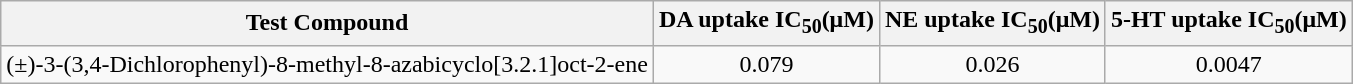<table class="wikitable" style="text-align:center">
<tr>
<th>Test Compound</th>
<th>DA uptake IC<sub>50</sub>(μM)</th>
<th>NE uptake IC<sub>50</sub>(μM)</th>
<th>5-HT uptake IC<sub>50</sub>(μM)</th>
</tr>
<tr>
<td>(±)-3-(3,4-Dichlorophenyl)-8-methyl-8-azabicyclo[3.2.1]oct-2-ene</td>
<td>0.079</td>
<td>0.026</td>
<td>0.0047</td>
</tr>
</table>
